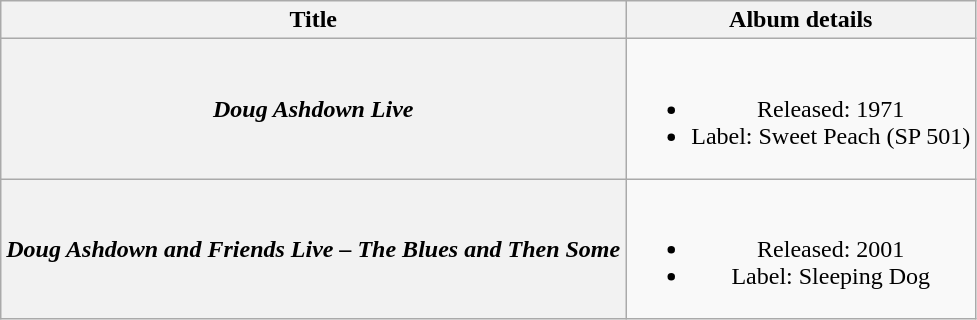<table class="wikitable plainrowheaders" style="text-align:center;" border="1">
<tr>
<th>Title</th>
<th>Album details</th>
</tr>
<tr>
<th scope="row"><em>Doug Ashdown Live</em></th>
<td><br><ul><li>Released: 1971</li><li>Label: Sweet Peach (SP 501)</li></ul></td>
</tr>
<tr>
<th scope="row"><em>Doug Ashdown and Friends Live – The Blues and Then Some</em></th>
<td><br><ul><li>Released: 2001</li><li>Label: Sleeping Dog</li></ul></td>
</tr>
</table>
